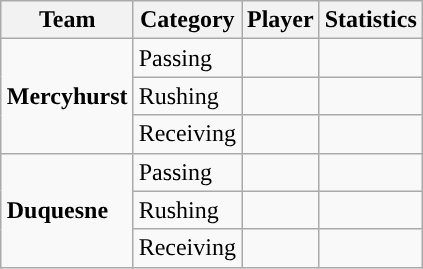<table class="wikitable" style="float: right;">
<tr>
<th>Team</th>
<th>Category</th>
<th>Player</th>
<th>Statistics</th>
</tr>
<tr>
<td rowspan=3><strong>Mercyhurst</strong></td>
<td>Passing</td>
<td></td>
<td></td>
</tr>
<tr>
<td>Rushing</td>
<td></td>
<td></td>
</tr>
<tr>
<td>Receiving</td>
<td></td>
<td></td>
</tr>
<tr>
<td rowspan=3><strong>Duquesne</strong></td>
<td>Passing</td>
<td></td>
<td></td>
</tr>
<tr>
<td>Rushing</td>
<td></td>
<td></td>
</tr>
<tr>
<td>Receiving</td>
<td></td>
<td></td>
</tr>
</table>
